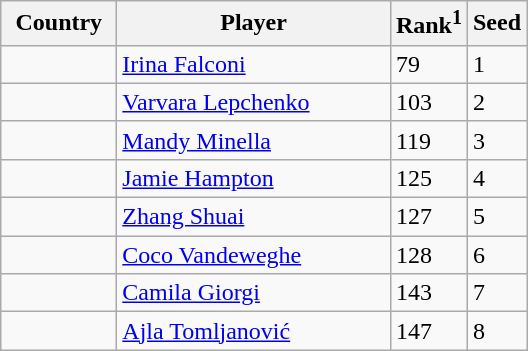<table class="sortable wikitable">
<tr>
<th width="70">Country</th>
<th width="175">Player</th>
<th>Rank<sup>1</sup></th>
<th>Seed</th>
</tr>
<tr>
<td></td>
<td><a href='#'>Irina Falconi</a></td>
<td>79</td>
<td>1</td>
</tr>
<tr>
<td></td>
<td><a href='#'>Varvara Lepchenko</a></td>
<td>103</td>
<td>2</td>
</tr>
<tr>
<td></td>
<td><a href='#'>Mandy Minella</a></td>
<td>119</td>
<td>3</td>
</tr>
<tr>
<td></td>
<td><a href='#'>Jamie Hampton</a></td>
<td>125</td>
<td>4</td>
</tr>
<tr>
<td></td>
<td><a href='#'>Zhang Shuai</a></td>
<td>127</td>
<td>5</td>
</tr>
<tr>
<td></td>
<td><a href='#'>Coco Vandeweghe</a></td>
<td>128</td>
<td>6</td>
</tr>
<tr>
<td></td>
<td><a href='#'>Camila Giorgi</a></td>
<td>143</td>
<td>7</td>
</tr>
<tr>
<td></td>
<td><a href='#'>Ajla Tomljanović</a></td>
<td>147</td>
<td>8</td>
</tr>
</table>
